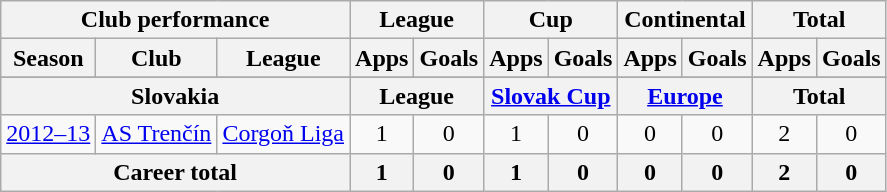<table class="wikitable" style="text-align:center">
<tr>
<th colspan=3>Club performance</th>
<th colspan=2>League</th>
<th colspan=2>Cup</th>
<th colspan=2>Continental</th>
<th colspan=2>Total</th>
</tr>
<tr>
<th>Season</th>
<th>Club</th>
<th>League</th>
<th>Apps</th>
<th>Goals</th>
<th>Apps</th>
<th>Goals</th>
<th>Apps</th>
<th>Goals</th>
<th>Apps</th>
<th>Goals</th>
</tr>
<tr>
</tr>
<tr>
<th colspan=3>Slovakia</th>
<th colspan=2>League</th>
<th colspan=2><a href='#'>Slovak Cup</a></th>
<th colspan=2><a href='#'>Europe</a></th>
<th colspan=2>Total</th>
</tr>
<tr>
<td><a href='#'>2012–13</a></td>
<td rowspan="1"><a href='#'>AS Trenčín</a></td>
<td rowspan="1"><a href='#'>Corgoň Liga</a></td>
<td>1</td>
<td>0</td>
<td>1</td>
<td>0</td>
<td>0</td>
<td>0</td>
<td>2</td>
<td>0</td>
</tr>
<tr>
<th colspan=3>Career total</th>
<th>1</th>
<th>0</th>
<th>1</th>
<th>0</th>
<th>0</th>
<th>0</th>
<th>2</th>
<th>0</th>
</tr>
</table>
